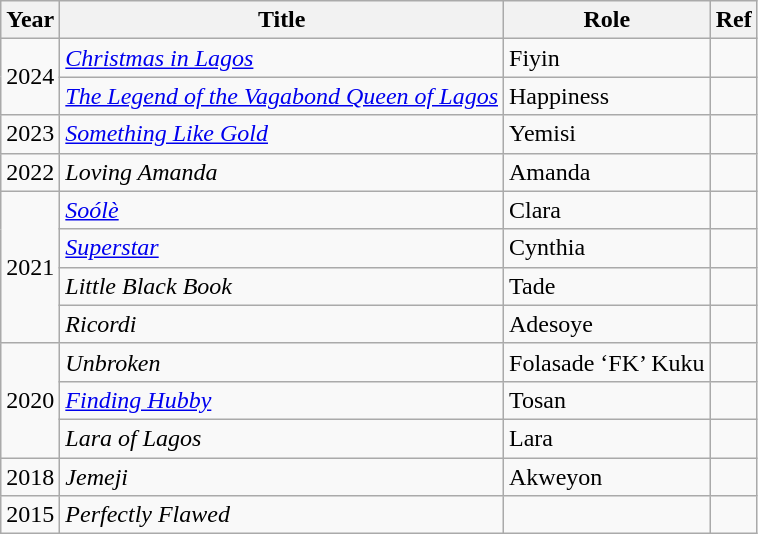<table class="wikitable">
<tr>
<th>Year</th>
<th>Title</th>
<th>Role</th>
<th>Ref</th>
</tr>
<tr>
<td rowspan="2">2024</td>
<td><a href='#'><em>Christmas in Lagos</em></a></td>
<td>Fiyin</td>
<td></td>
</tr>
<tr>
<td><a href='#'><em>The Legend of the Vagabond Queen of Lagos</em></a></td>
<td>Happiness</td>
<td></td>
</tr>
<tr>
<td>2023</td>
<td><a href='#'><em>Something Like Gold</em></a></td>
<td>Yemisi</td>
<td></td>
</tr>
<tr>
<td>2022</td>
<td><em>Loving Amanda</em></td>
<td>Amanda</td>
<td></td>
</tr>
<tr>
<td rowspan="4">2021</td>
<td><em><a href='#'>Soólè</a></em></td>
<td>Clara</td>
<td></td>
</tr>
<tr>
<td><em><a href='#'>Superstar</a></em></td>
<td>Cynthia</td>
<td></td>
</tr>
<tr>
<td><em>Little Black Book</em></td>
<td>Tade</td>
<td></td>
</tr>
<tr>
<td><em>Ricordi</em></td>
<td>Adesoye</td>
<td></td>
</tr>
<tr>
<td rowspan="3">2020</td>
<td><em>Unbroken</em></td>
<td>Folasade ‘FK’ Kuku</td>
<td></td>
</tr>
<tr>
<td><a href='#'><em>Finding Hubby</em></a></td>
<td>Tosan</td>
<td></td>
</tr>
<tr>
<td><em>Lara of Lagos</em></td>
<td>Lara</td>
<td></td>
</tr>
<tr>
<td>2018</td>
<td><em>Jemeji</em></td>
<td>Akweyon</td>
<td></td>
</tr>
<tr>
<td>2015</td>
<td><em>Perfectly Flawed</em></td>
<td></td>
<td></td>
</tr>
</table>
